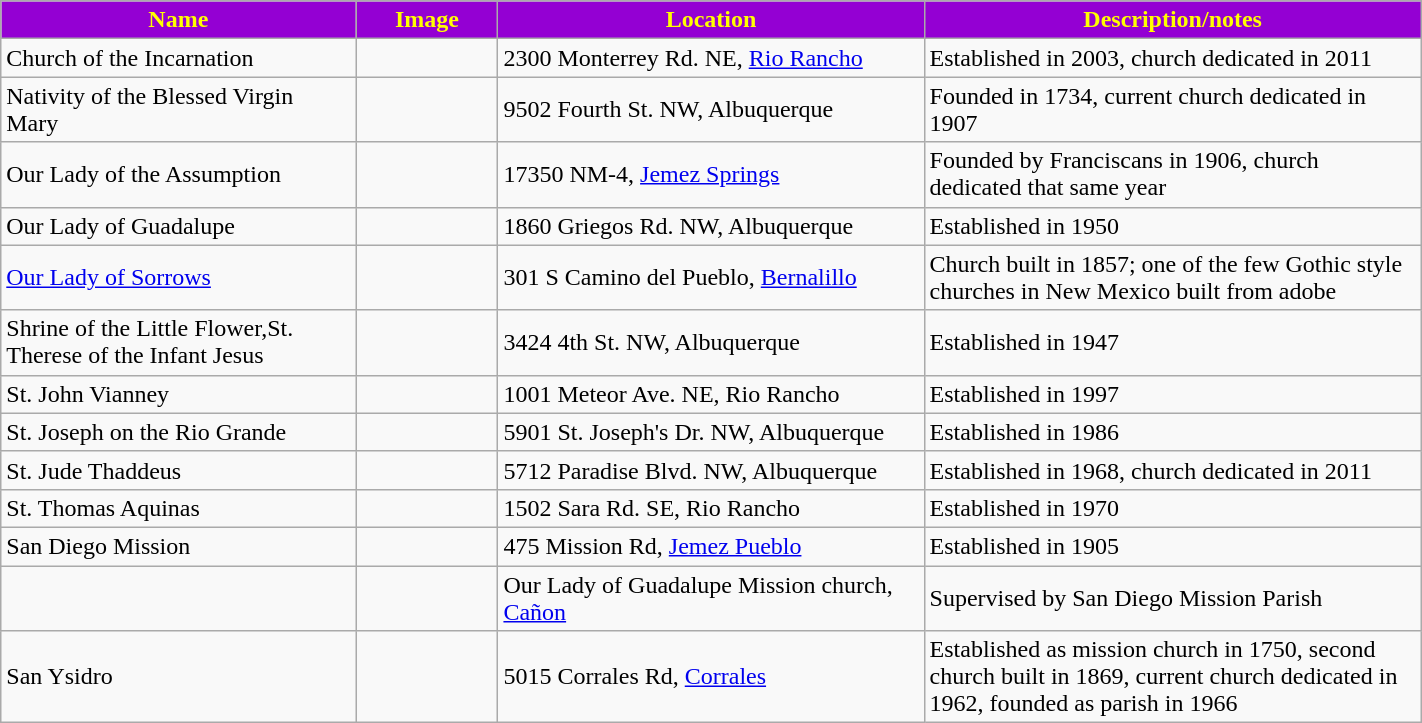<table class="wikitable sortable" style="width:75%">
<tr>
<th style="background:darkviolet; color:yellow;" width="25%"><strong>Name</strong></th>
<th style="background:darkviolet; color:yellow;" width="10%"><strong>Image</strong></th>
<th style="background:darkviolet; color:yellow;" width="30%"><strong>Location</strong></th>
<th style="background:darkviolet; color:yellow;" width="35%"><strong>Description/notes</strong></th>
</tr>
<tr>
<td>Church of the Incarnation</td>
<td></td>
<td>2300 Monterrey Rd. NE, <a href='#'>Rio Rancho</a></td>
<td>Established in 2003, church dedicated in 2011</td>
</tr>
<tr>
<td>Nativity of the Blessed Virgin Mary</td>
<td></td>
<td>9502 Fourth St. NW, Albuquerque</td>
<td>Founded in 1734, current church dedicated in 1907</td>
</tr>
<tr>
<td>Our Lady of the Assumption</td>
<td></td>
<td>17350 NM-4, <a href='#'>Jemez Springs</a></td>
<td>Founded by Franciscans in 1906, church dedicated that same year</td>
</tr>
<tr>
<td>Our Lady of Guadalupe</td>
<td></td>
<td>1860 Griegos Rd. NW, Albuquerque</td>
<td>Established in 1950</td>
</tr>
<tr>
<td><a href='#'>Our Lady of Sorrows</a></td>
<td></td>
<td>301 S Camino del Pueblo, <a href='#'>Bernalillo</a></td>
<td>Church built in 1857; one of the few Gothic style churches in New Mexico built from adobe</td>
</tr>
<tr>
<td>Shrine of the Little Flower,St. Therese of the Infant Jesus</td>
<td></td>
<td>3424 4th St. NW, Albuquerque</td>
<td>Established in 1947</td>
</tr>
<tr>
<td>St. John Vianney</td>
<td></td>
<td>1001 Meteor Ave. NE, Rio Rancho</td>
<td>Established in 1997</td>
</tr>
<tr>
<td>St. Joseph on the Rio Grande</td>
<td></td>
<td>5901 St. Joseph's Dr. NW, Albuquerque</td>
<td>Established in 1986</td>
</tr>
<tr>
<td>St. Jude Thaddeus</td>
<td></td>
<td>5712 Paradise Blvd. NW, Albuquerque</td>
<td>Established in 1968, church dedicated in 2011</td>
</tr>
<tr>
<td>St. Thomas Aquinas</td>
<td></td>
<td>1502 Sara Rd. SE, Rio Rancho</td>
<td>Established in 1970</td>
</tr>
<tr>
<td>San Diego Mission</td>
<td></td>
<td>475 Mission Rd, <a href='#'>Jemez Pueblo</a></td>
<td>Established in 1905</td>
</tr>
<tr>
<td></td>
<td></td>
<td>Our Lady of Guadalupe Mission church, <a href='#'>Cañon</a></td>
<td>Supervised by San Diego Mission Parish</td>
</tr>
<tr>
<td>San Ysidro</td>
<td></td>
<td>5015 Corrales Rd, <a href='#'>Corrales</a></td>
<td>Established as mission church in 1750, second church built in 1869, current church dedicated in 1962, founded as parish in 1966</td>
</tr>
</table>
